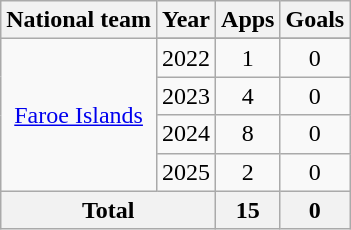<table class="wikitable" style="text-align:center">
<tr>
<th>National team</th>
<th>Year</th>
<th>Apps</th>
<th>Goals</th>
</tr>
<tr>
<td rowspan=5><a href='#'>Faroe Islands</a></td>
</tr>
<tr>
<td>2022</td>
<td>1</td>
<td>0</td>
</tr>
<tr>
<td>2023</td>
<td>4</td>
<td>0</td>
</tr>
<tr>
<td>2024</td>
<td>8</td>
<td>0</td>
</tr>
<tr>
<td>2025</td>
<td>2</td>
<td>0</td>
</tr>
<tr>
<th colspan="2">Total</th>
<th>15</th>
<th>0</th>
</tr>
</table>
